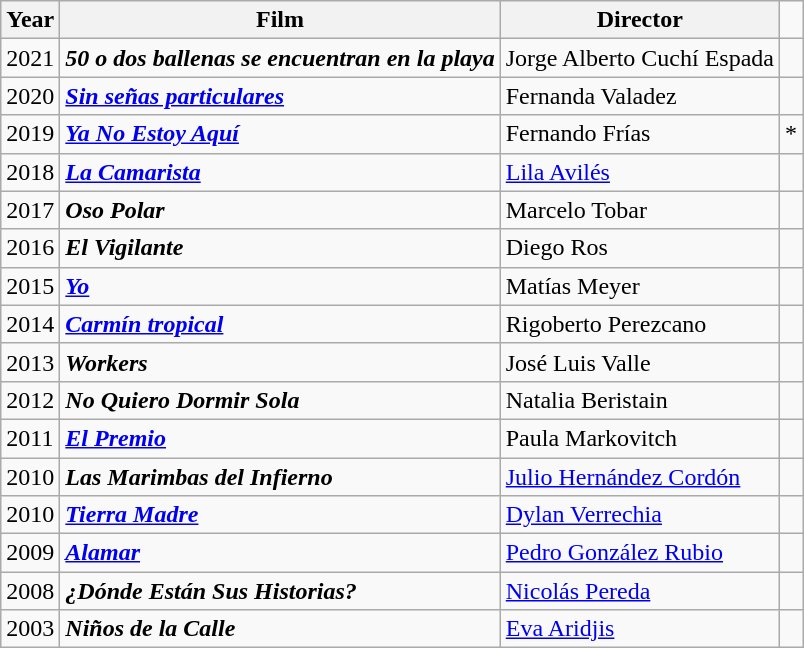<table class="wikitable sortable">
<tr>
<th>Year</th>
<th>Film</th>
<th>Director</th>
</tr>
<tr>
<td>2021</td>
<td><strong><em>50 o dos ballenas se encuentran en la playa</em></strong></td>
<td>Jorge Alberto Cuchí Espada</td>
<td></td>
</tr>
<tr>
<td>2020</td>
<td><strong><em><a href='#'>Sin señas particulares</a></em></strong></td>
<td>Fernanda Valadez</td>
<td></td>
</tr>
<tr>
<td>2019</td>
<td><strong><em><a href='#'>Ya No Estoy Aquí</a></em></strong></td>
<td>Fernando Frías</td>
<td>*</td>
</tr>
<tr>
<td>2018</td>
<td><strong><em><a href='#'>La Camarista</a></em></strong></td>
<td><a href='#'>Lila Avilés</a></td>
<td></td>
</tr>
<tr>
<td>2017</td>
<td><strong><em>Oso Polar</em></strong></td>
<td>Marcelo Tobar</td>
<td></td>
</tr>
<tr>
<td>2016</td>
<td><strong><em>El Vigilante</em></strong></td>
<td>Diego Ros</td>
<td></td>
</tr>
<tr>
<td>2015</td>
<td><strong><em><a href='#'>Yo</a></em></strong></td>
<td>Matías Meyer</td>
<td></td>
</tr>
<tr>
<td>2014</td>
<td><strong><em><a href='#'>Carmín tropical</a></em></strong></td>
<td>Rigoberto Perezcano</td>
<td></td>
</tr>
<tr>
<td>2013</td>
<td><strong><em>Workers</em></strong></td>
<td>José Luis Valle</td>
<td></td>
</tr>
<tr>
<td>2012</td>
<td><strong><em>No Quiero Dormir Sola</em></strong></td>
<td>Natalia Beristain</td>
<td></td>
</tr>
<tr>
<td>2011</td>
<td><strong><em><a href='#'>El Premio</a></em></strong></td>
<td>Paula Markovitch</td>
<td></td>
</tr>
<tr>
<td>2010</td>
<td><strong><em>Las Marimbas del Infierno</em></strong></td>
<td><a href='#'>Julio Hernández Cordón</a></td>
<td></td>
</tr>
<tr>
<td>2010</td>
<td><strong><em><a href='#'>Tierra Madre</a></em></strong></td>
<td><a href='#'>Dylan Verrechia</a></td>
<td></td>
</tr>
<tr>
<td>2009</td>
<td><strong><em><a href='#'>Alamar</a></em></strong></td>
<td><a href='#'>Pedro González Rubio</a></td>
<td></td>
</tr>
<tr>
<td>2008</td>
<td><strong><em>¿Dónde Están Sus Historias?</em></strong></td>
<td><a href='#'>Nicolás Pereda</a></td>
<td></td>
</tr>
<tr>
<td>2003</td>
<td><strong><em>Niños de la Calle</em></strong></td>
<td><a href='#'>Eva Aridjis</a></td>
<td></td>
</tr>
</table>
